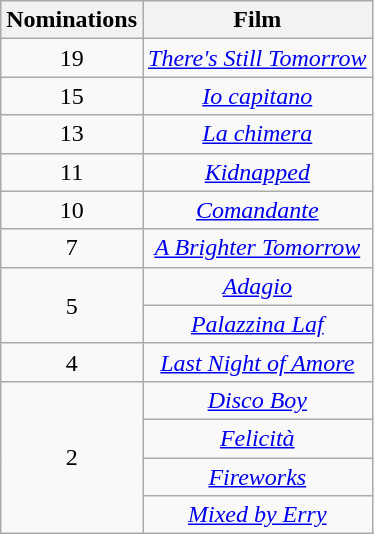<table class="wikitable plainrowheaders" rowspan=2 style="text-align: center;" border="2" background: #f6e39c;>
<tr>
<th scope="col" style="width:55px;">Nominations</th>
<th scope="col" style="text-align:center;">Film</th>
</tr>
<tr>
<td>19</td>
<td><em><a href='#'>There's Still Tomorrow</a></em></td>
</tr>
<tr>
<td>15</td>
<td><em><a href='#'>Io capitano</a></em></td>
</tr>
<tr>
<td>13</td>
<td><em><a href='#'>La chimera</a></em></td>
</tr>
<tr>
<td>11</td>
<td><em><a href='#'>Kidnapped</a></em></td>
</tr>
<tr>
<td>10</td>
<td><em><a href='#'>Comandante</a></em></td>
</tr>
<tr>
<td>7</td>
<td><em><a href='#'>A Brighter Tomorrow</a></em></td>
</tr>
<tr>
<td rowspan="2">5</td>
<td><em><a href='#'>Adagio</a></em></td>
</tr>
<tr>
<td><em><a href='#'>Palazzina Laf</a></em></td>
</tr>
<tr>
<td>4</td>
<td><em><a href='#'>Last Night of Amore</a></em></td>
</tr>
<tr>
<td rowspan="4">2</td>
<td><em><a href='#'>Disco Boy</a></em></td>
</tr>
<tr>
<td><em><a href='#'>Felicità</a></em></td>
</tr>
<tr>
<td><em><a href='#'>Fireworks</a></em></td>
</tr>
<tr>
<td><em><a href='#'>Mixed by Erry</a></em></td>
</tr>
</table>
